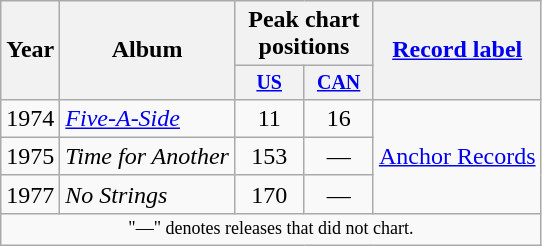<table class="wikitable" style=text-align:center;>
<tr>
<th rowspan="2">Year</th>
<th rowspan="2">Album</th>
<th colspan="2">Peak chart positions</th>
<th rowspan="2"><a href='#'>Record label</a></th>
</tr>
<tr style="font-size:smaller;">
<th width="40"><a href='#'>US</a><br></th>
<th width="40"><a href='#'>CAN</a><br></th>
</tr>
<tr>
<td>1974</td>
<td style="text-align:left;"><em><a href='#'>Five-A-Side</a></em></td>
<td>11</td>
<td>16</td>
<td rowspan="3"><a href='#'>Anchor Records</a></td>
</tr>
<tr>
<td>1975</td>
<td style="text-align:left;"><em>Time for Another</em></td>
<td>153</td>
<td>—</td>
</tr>
<tr>
<td>1977</td>
<td style="text-align:left;"><em>No Strings</em></td>
<td>170</td>
<td>—</td>
</tr>
<tr>
<td colspan="6" style="text-align:center; font-size:9pt;">"—" denotes releases that did not chart.</td>
</tr>
</table>
